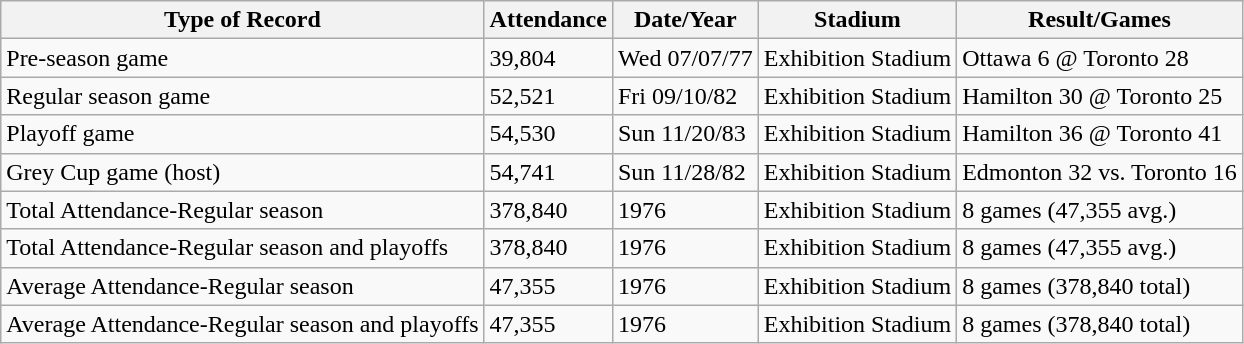<table class="wikitable">
<tr>
<th>Type of Record</th>
<th>Attendance</th>
<th>Date/Year</th>
<th>Stadium</th>
<th>Result/Games</th>
</tr>
<tr>
<td>Pre-season game</td>
<td>39,804</td>
<td>Wed 07/07/77</td>
<td>Exhibition Stadium</td>
<td>Ottawa 6 @ Toronto 28</td>
</tr>
<tr>
<td>Regular season game</td>
<td>52,521</td>
<td>Fri 09/10/82</td>
<td>Exhibition Stadium</td>
<td>Hamilton 30 @ Toronto 25</td>
</tr>
<tr>
<td>Playoff game</td>
<td>54,530</td>
<td>Sun 11/20/83</td>
<td>Exhibition Stadium</td>
<td>Hamilton 36 @ Toronto 41</td>
</tr>
<tr>
<td>Grey Cup game (host)</td>
<td>54,741</td>
<td>Sun 11/28/82</td>
<td>Exhibition Stadium</td>
<td>Edmonton 32 vs. Toronto 16</td>
</tr>
<tr>
<td>Total Attendance-Regular season</td>
<td>378,840</td>
<td>1976</td>
<td>Exhibition Stadium</td>
<td>8 games (47,355 avg.)</td>
</tr>
<tr>
<td>Total Attendance-Regular season and playoffs</td>
<td>378,840</td>
<td>1976</td>
<td>Exhibition Stadium</td>
<td>8 games (47,355 avg.)</td>
</tr>
<tr>
<td>Average Attendance-Regular season</td>
<td>47,355</td>
<td>1976</td>
<td>Exhibition Stadium</td>
<td>8 games (378,840 total)</td>
</tr>
<tr>
<td>Average Attendance-Regular season and playoffs</td>
<td>47,355</td>
<td>1976</td>
<td>Exhibition Stadium</td>
<td>8 games (378,840 total)</td>
</tr>
</table>
